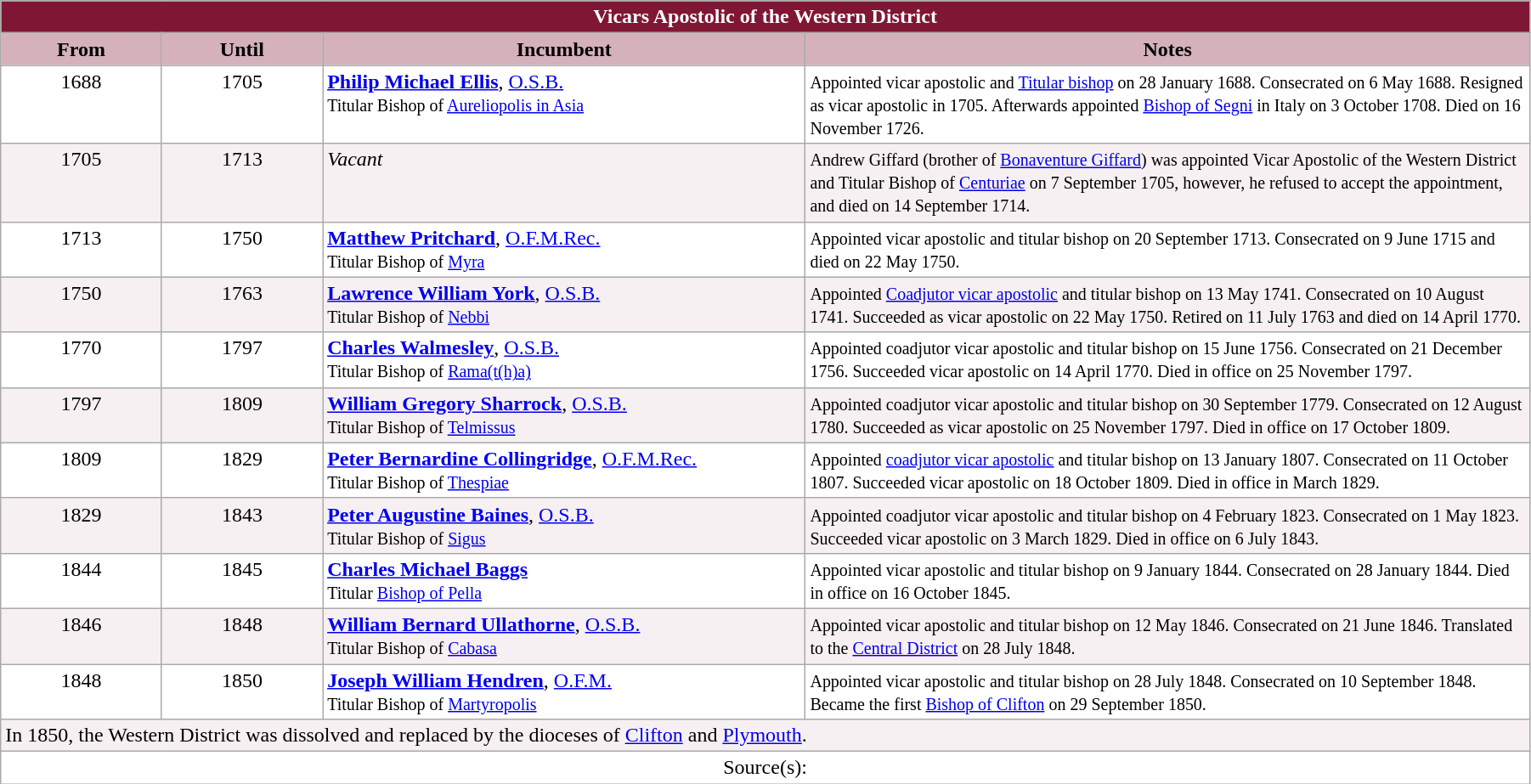<table class="wikitable" style="width:95%;" border="1" cellpadding="2">
<tr>
<th colspan="4" style="background-color: #7F1734; color: white;">Vicars Apostolic of the Western District</th>
</tr>
<tr valign=center>
<th style="background-color:#D4B1BB" width="10%">From</th>
<th style="background-color:#D4B1BB" width="10%">Until</th>
<th style="background-color:#D4B1BB" width="30%">Incumbent</th>
<th style="background-color:#D4B1BB" width="45%">Notes</th>
</tr>
<tr valign="top" style="background-color: white;">
<td align="center">1688</td>
<td align="center">1705</td>
<td><strong><a href='#'>Philip Michael Ellis</a></strong>, <a href='#'>O.S.B.</a> <br><small>Titular Bishop of <a href='#'>Aureliopolis in Asia</a></small></td>
<td><small>Appointed vicar apostolic and <a href='#'>Titular bishop</a> on 28 January 1688. Consecrated on 6 May 1688. Resigned as vicar apostolic in 1705. Afterwards appointed <a href='#'>Bishop of Segni</a> in Italy on 3 October 1708. Died on 16 November 1726.</small></td>
</tr>
<tr valign="top" style="background-color: #F7F0F2;">
<td align="center">1705</td>
<td align="center">1713</td>
<td><em>Vacant</em></td>
<td><small>Andrew Giffard (brother of <a href='#'>Bonaventure Giffard</a>) was appointed Vicar Apostolic of the Western District and Titular Bishop of <a href='#'>Centuriae</a> on 7 September 1705, however, he refused to accept the appointment, and died on 14 September 1714.</small></td>
</tr>
<tr valign="top" style="background-color: white;">
<td align="center">1713</td>
<td align="center">1750</td>
<td><strong><a href='#'>Matthew Pritchard</a></strong>, <a href='#'>O.F.M.Rec.</a> <br><small>Titular Bishop of <a href='#'>Myra</a></small></td>
<td><small>Appointed vicar apostolic and titular bishop on 20 September 1713. Consecrated on 9 June 1715 and died on 22 May 1750.</small></td>
</tr>
<tr valign="top" style="background-color: #F7F0F2;">
<td align="center">1750</td>
<td align="center">1763</td>
<td><strong><a href='#'>Lawrence William York</a></strong>, <a href='#'>O.S.B.</a><br><small>Titular Bishop of <a href='#'>Nebbi</a></small></td>
<td><small>Appointed <a href='#'>Coadjutor vicar apostolic</a> and titular bishop on 13 May 1741. Consecrated on 10 August 1741. Succeeded as vicar apostolic on 22 May 1750. Retired on 11 July 1763 and died on 14 April 1770.</small></td>
</tr>
<tr valign="top" style="background-color: white;">
<td align="center">1770</td>
<td align="center">1797</td>
<td><strong><a href='#'>Charles Walmesley</a></strong>, <a href='#'>O.S.B.</a><br><small>Titular Bishop of <a href='#'>Rama(t(h)a)</a></small></td>
<td><small>Appointed coadjutor vicar apostolic and titular bishop on 15 June 1756. Consecrated on 21 December 1756. Succeeded vicar apostolic on 14 April 1770. Died in office on 25 November 1797.</small></td>
</tr>
<tr valign="top" style="background-color: #F7F0F2;">
<td align="center">1797</td>
<td align="center">1809</td>
<td><strong><a href='#'>William Gregory Sharrock</a></strong>, <a href='#'>O.S.B.</a><br><small>Titular Bishop of <a href='#'>Telmissus</a></small></td>
<td><small>Appointed coadjutor vicar apostolic and titular bishop on 30 September 1779. Consecrated on 12 August 1780. Succeeded as vicar apostolic on 25 November 1797. Died in office on 17 October 1809.</small></td>
</tr>
<tr valign="top" style="background-color: white;">
<td align="center">1809</td>
<td align="center">1829</td>
<td><strong><a href='#'>Peter Bernardine Collingridge</a></strong>, <a href='#'>O.F.M.Rec.</a><br><small>Titular Bishop of <a href='#'>Thespiae</a></small></td>
<td><small>Appointed <a href='#'>coadjutor vicar apostolic</a> and titular bishop on 13 January 1807. Consecrated on 11 October 1807. Succeeded vicar apostolic on 18 October 1809. Died in office in March 1829.</small></td>
</tr>
<tr valign="top" style="background-color: #F7F0F2;">
<td align="center">1829</td>
<td align="center">1843</td>
<td><strong><a href='#'>Peter Augustine Baines</a></strong>, <a href='#'>O.S.B.</a><br><small>Titular Bishop of <a href='#'>Sigus</a></small></td>
<td><small>Appointed coadjutor vicar apostolic and titular bishop on 4 February 1823. Consecrated on 1 May 1823. Succeeded vicar apostolic on 3 March 1829. Died in office on 6 July 1843.</small></td>
</tr>
<tr valign="top" style="background-color: white;">
<td align="center">1844</td>
<td align="center">1845</td>
<td><strong><a href='#'>Charles Michael Baggs</a></strong><br><small>Titular <a href='#'>Bishop of Pella</a></small></td>
<td><small>Appointed vicar apostolic and titular bishop on 9 January 1844. Consecrated on 28 January 1844. Died in office on 16 October 1845.</small></td>
</tr>
<tr valign="top" style="background-color: #F7F0F2;">
<td align="center">1846</td>
<td align="center">1848</td>
<td><strong><a href='#'>William Bernard Ullathorne</a></strong>, <a href='#'>O.S.B.</a><br><small>Titular Bishop of <a href='#'>Cabasa</a></small></td>
<td><small>Appointed vicar apostolic and titular bishop on 12 May 1846. Consecrated on 21 June 1846. Translated to the <a href='#'>Central District</a> on 28 July 1848.</small></td>
</tr>
<tr valign="top" style="background-color: white;">
<td align="center">1848</td>
<td align="center">1850</td>
<td><strong><a href='#'>Joseph William Hendren</a></strong>, <a href='#'>O.F.M.</a><br><small>Titular Bishop of <a href='#'>Martyropolis</a></small></td>
<td><small>Appointed vicar apostolic and titular bishop on 28 July 1848. Consecrated on 10 September 1848. Became the first <a href='#'>Bishop of Clifton</a> on 29 September 1850.</small></td>
</tr>
<tr valign="top" style="background-color: #F7F0F2;">
<td colspan="4">In 1850, the Western District was dissolved and replaced by the dioceses of <a href='#'>Clifton</a> and <a href='#'>Plymouth</a>.</td>
</tr>
<tr valign="top" style="background-color: white;">
<td align=center colspan="4">Source(s):</td>
</tr>
</table>
